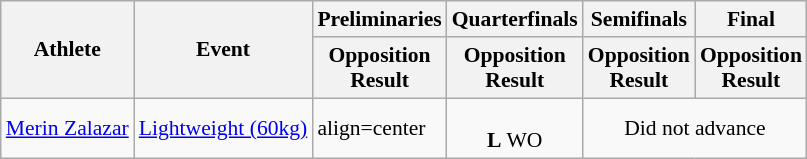<table class="wikitable" border="1" style="font-size:90%">
<tr>
<th rowspan=2>Athlete</th>
<th rowspan=2>Event</th>
<th>Preliminaries</th>
<th>Quarterfinals</th>
<th>Semifinals</th>
<th>Final</th>
</tr>
<tr>
<th>Opposition<br>Result</th>
<th>Opposition<br>Result</th>
<th>Opposition<br>Result</th>
<th>Opposition<br>Result</th>
</tr>
<tr>
<td><a href='#'>Merin Zalazar</a></td>
<td><a href='#'>Lightweight (60kg)</a></td>
<td>align=center </td>
<td align=center><br><strong>L</strong> WO</td>
<td align=center colspan="2">Did not advance</td>
</tr>
</table>
